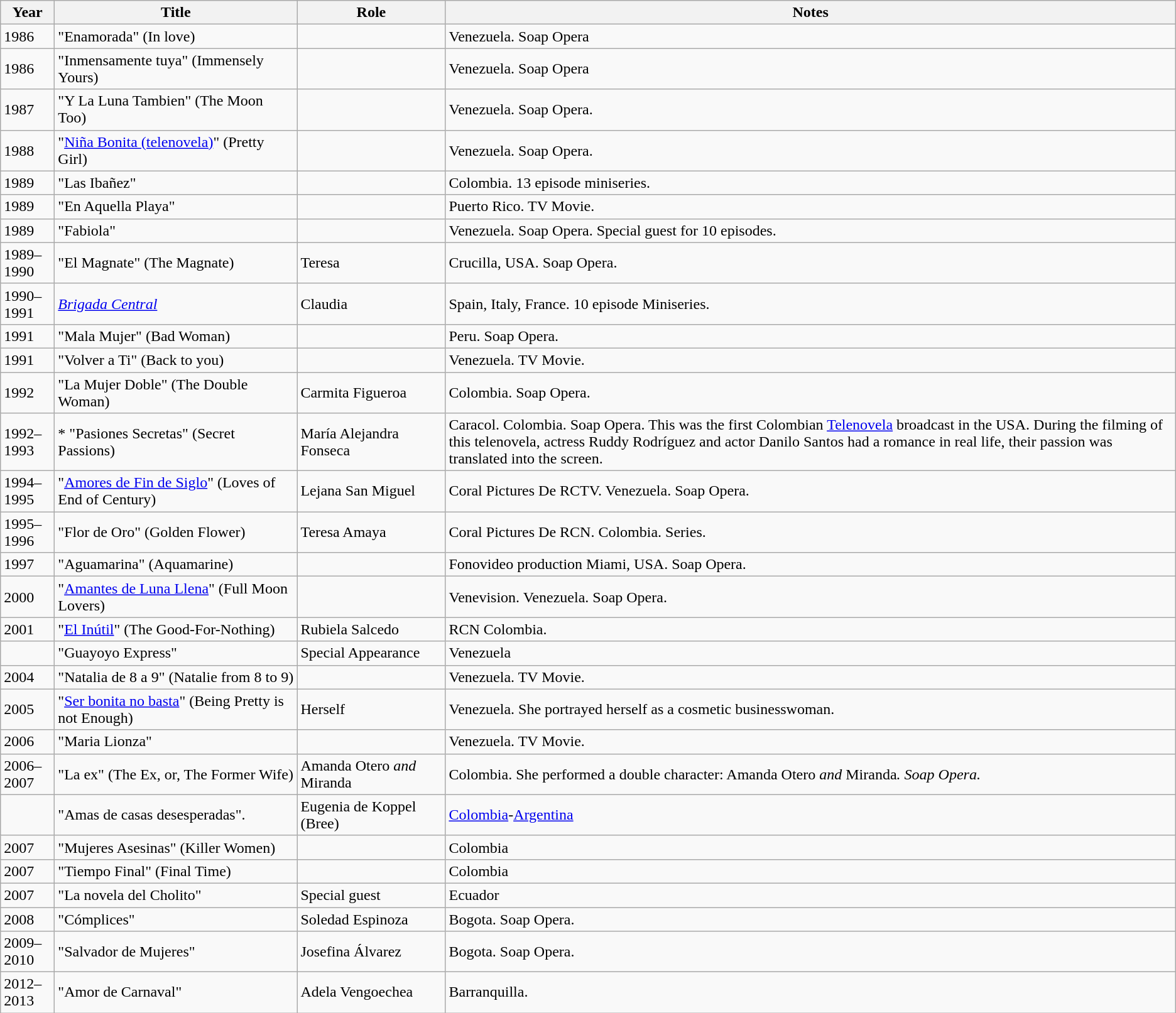<table class="wikitable sortable">
<tr>
<th style="width:50px;">Year</th>
<th style="width:250px;">Title</th>
<th style="width:150px;">Role</th>
<th>Notes</th>
</tr>
<tr>
<td>1986</td>
<td>"Enamorada" (In love)</td>
<td></td>
<td>Venezuela. Soap Opera</td>
</tr>
<tr>
<td>1986</td>
<td>"Inmensamente tuya" (Immensely Yours)</td>
<td></td>
<td>Venezuela. Soap Opera</td>
</tr>
<tr>
<td>1987</td>
<td>"Y La Luna Tambien" (The Moon Too)</td>
<td></td>
<td>Venezuela. Soap Opera.</td>
</tr>
<tr>
<td>1988</td>
<td>"<a href='#'>Niña Bonita (telenovela)</a>" (Pretty Girl)</td>
<td></td>
<td>Venezuela. Soap Opera.</td>
</tr>
<tr>
<td>1989</td>
<td>"Las Ibañez"</td>
<td></td>
<td>Colombia. 13 episode miniseries.</td>
</tr>
<tr>
<td>1989</td>
<td>"En Aquella Playa"</td>
<td></td>
<td>Puerto Rico. TV Movie.</td>
</tr>
<tr>
<td>1989</td>
<td>"Fabiola"</td>
<td></td>
<td>Venezuela. Soap Opera. Special guest for 10 episodes.</td>
</tr>
<tr>
<td>1989–1990</td>
<td>"El Magnate" (The Magnate)</td>
<td>Teresa</td>
<td>Crucilla, USA. Soap Opera.</td>
</tr>
<tr>
<td>1990–1991</td>
<td><em><a href='#'>Brigada Central</a></td>
<td>Claudia</td>
<td>Spain, Italy, France. 10 episode Miniseries.</td>
</tr>
<tr>
<td>1991</td>
<td>"Mala Mujer" (Bad Woman)</td>
<td></td>
<td>Peru. Soap Opera.</td>
</tr>
<tr>
<td>1991</td>
<td>"Volver a Ti"  (Back to you)</td>
<td></td>
<td>Venezuela. TV Movie.</td>
</tr>
<tr>
<td>1992</td>
<td>"La Mujer Doble" (The Double Woman)</td>
<td>Carmita Figueroa</td>
<td>Colombia. Soap Opera.</td>
</tr>
<tr>
<td>1992–1993</td>
<td>* "Pasiones Secretas" (Secret Passions)</td>
<td>María Alejandra Fonseca</td>
<td>Caracol. Colombia. Soap Opera. This was the first Colombian <a href='#'>Telenovela</a> broadcast in the USA. During the filming of this telenovela, actress Ruddy Rodríguez and actor Danilo Santos had a romance in real life, their passion was translated into the screen.</td>
</tr>
<tr>
<td>1994–1995</td>
<td>"<a href='#'>Amores de Fin de Siglo</a>" (Loves of End of Century)</td>
<td>Lejana San Miguel</td>
<td>Coral Pictures De RCTV. Venezuela. Soap Opera.</td>
</tr>
<tr>
<td>1995–1996</td>
<td>"Flor de Oro" (Golden Flower)</td>
<td>Teresa Amaya</td>
<td>Coral Pictures De RCN. Colombia. Series.</td>
</tr>
<tr>
<td>1997</td>
<td>"Aguamarina" (Aquamarine)</td>
<td></td>
<td>Fonovideo production Miami, USA. Soap Opera.</td>
</tr>
<tr>
<td>2000</td>
<td>"<a href='#'>Amantes de Luna Llena</a>" (Full Moon Lovers)</td>
<td></td>
<td>Venevision. Venezuela. Soap Opera.</td>
</tr>
<tr>
<td>2001</td>
<td>"<a href='#'>El Inútil</a>" (The Good-For-Nothing)</td>
<td>Rubiela Salcedo</td>
<td>RCN Colombia.</td>
</tr>
<tr>
<td></td>
<td>"Guayoyo Express"</td>
<td>Special Appearance</td>
<td>Venezuela</td>
</tr>
<tr>
<td>2004</td>
<td>"Natalia de 8 a 9" (Natalie from 8 to 9)</td>
<td></td>
<td>Venezuela. TV Movie.</td>
</tr>
<tr>
<td>2005</td>
<td>"<a href='#'>Ser bonita no basta</a>" (Being Pretty is not Enough)</td>
<td>Herself</td>
<td>Venezuela. She portrayed herself as a cosmetic businesswoman.</td>
</tr>
<tr>
<td>2006</td>
<td>"Maria Lionza"</td>
<td></td>
<td>Venezuela. TV Movie.</td>
</tr>
<tr>
<td>2006–2007</td>
<td>"La ex" (The Ex, or, The Former Wife)</td>
<td></em>Amanda Otero<em> and </em>Miranda<em></td>
<td>Colombia. She performed a double character: </em>Amanda Otero<em> and </em>Miranda<em>. Soap Opera.</td>
</tr>
<tr>
<td></td>
<td>"Amas de casas desesperadas".</td>
<td>Eugenia de Koppel (Bree)</td>
<td><a href='#'>Colombia</a>-<a href='#'>Argentina</a></td>
</tr>
<tr>
<td>2007</td>
<td>"Mujeres Asesinas" (Killer Women)</td>
<td></td>
<td>Colombia</td>
</tr>
<tr>
<td>2007</td>
<td>"Tiempo Final" (Final Time)</td>
<td></td>
<td>Colombia</td>
</tr>
<tr>
<td>2007</td>
<td>"La novela del Cholito"</td>
<td>Special guest</td>
<td>Ecuador</td>
</tr>
<tr>
<td>2008</td>
<td>"Cómplices"</td>
<td>Soledad Espinoza</td>
<td>Bogota. Soap Opera.</td>
</tr>
<tr>
<td>2009–2010</td>
<td>"Salvador de Mujeres"</td>
<td>Josefina Álvarez</td>
<td>Bogota. Soap Opera.</td>
</tr>
<tr>
<td>2012–2013</td>
<td>"Amor de Carnaval"</td>
<td>Adela Vengoechea</td>
<td>Barranquilla.</td>
</tr>
</table>
